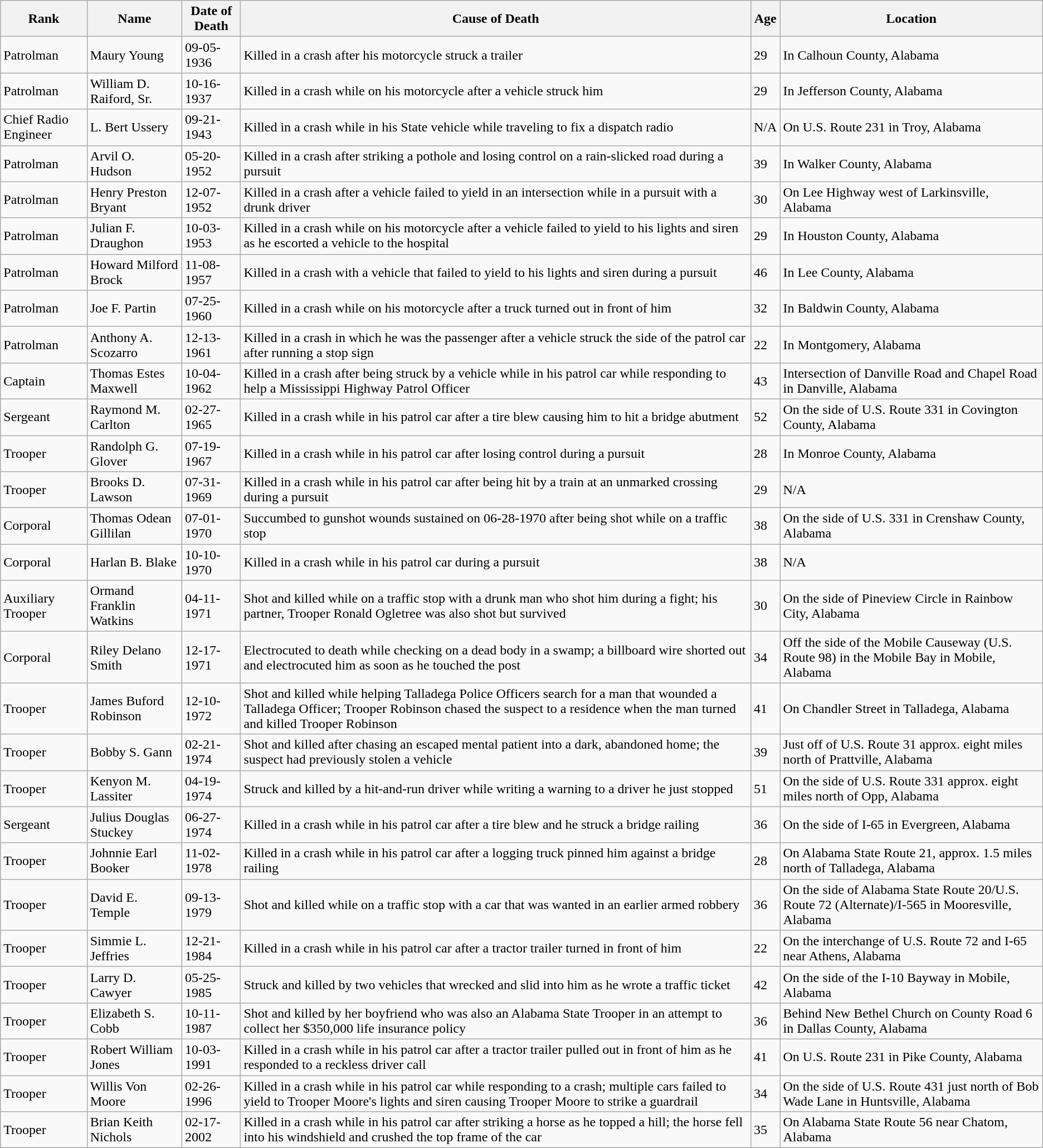<table class="wikitable">
<tr>
<th>Rank</th>
<th>Name</th>
<th>Date of Death</th>
<th>Cause of Death</th>
<th>Age</th>
<th>Location</th>
</tr>
<tr>
<td>Patrolman</td>
<td>Maury Young</td>
<td>09-05-1936</td>
<td>Killed in a crash after his motorcycle struck a trailer</td>
<td>29</td>
<td>In Calhoun County, Alabama</td>
</tr>
<tr>
<td>Patrolman</td>
<td>William D. Raiford, Sr.</td>
<td>10-16-1937</td>
<td>Killed in a crash while on his motorcycle after a vehicle struck him</td>
<td>29</td>
<td>In Jefferson County, Alabama</td>
</tr>
<tr>
<td>Chief Radio Engineer</td>
<td>L. Bert Ussery</td>
<td>09-21-1943</td>
<td>Killed in a crash while in his State vehicle while traveling to fix a dispatch radio</td>
<td>N/A</td>
<td>On U.S. Route 231 in Troy, Alabama</td>
</tr>
<tr>
<td>Patrolman</td>
<td>Arvil O. Hudson</td>
<td>05-20-1952</td>
<td>Killed in a crash after striking a pothole and losing control on a rain-slicked road during a pursuit</td>
<td>39</td>
<td>In Walker County, Alabama</td>
</tr>
<tr>
<td>Patrolman</td>
<td>Henry Preston Bryant</td>
<td>12-07-1952</td>
<td>Killed in a crash after a vehicle failed to yield in an intersection while in a pursuit with a drunk driver</td>
<td>30</td>
<td>On Lee Highway west of Larkinsville, Alabama</td>
</tr>
<tr>
<td>Patrolman</td>
<td>Julian F. Draughon</td>
<td>10-03-1953</td>
<td>Killed in a crash while on his motorcycle after a vehicle failed to yield to his lights and siren as he escorted a vehicle to the hospital</td>
<td>29</td>
<td>In Houston County, Alabama</td>
</tr>
<tr>
<td>Patrolman</td>
<td>Howard Milford Brock</td>
<td>11-08-1957</td>
<td>Killed in a crash with a vehicle that failed to yield to his lights and siren during a pursuit</td>
<td>46</td>
<td>In Lee County, Alabama</td>
</tr>
<tr>
<td>Patrolman</td>
<td>Joe F. Partin</td>
<td>07-25-1960</td>
<td>Killed in a crash while on his motorcycle after a truck turned out in front of him</td>
<td>32</td>
<td>In Baldwin County, Alabama</td>
</tr>
<tr>
<td>Patrolman</td>
<td>Anthony A. Scozarro</td>
<td>12-13-1961</td>
<td>Killed in a crash in which he was the passenger after a vehicle struck the side of the patrol car after running a stop sign</td>
<td>22</td>
<td>In Montgomery, Alabama</td>
</tr>
<tr>
<td>Captain</td>
<td>Thomas Estes Maxwell</td>
<td>10-04-1962</td>
<td>Killed in a crash after being struck by a vehicle while in his patrol car while responding to help a Mississippi Highway Patrol Officer</td>
<td>43</td>
<td>Intersection of Danville Road and Chapel Road in Danville, Alabama</td>
</tr>
<tr>
<td>Sergeant</td>
<td>Raymond M. Carlton</td>
<td>02-27-1965</td>
<td>Killed in a crash while in his patrol car after a tire blew causing him to hit a bridge abutment</td>
<td>52</td>
<td>On the side of U.S. Route 331 in Covington County, Alabama</td>
</tr>
<tr>
<td>Trooper</td>
<td>Randolph G. Glover</td>
<td>07-19-1967</td>
<td>Killed in a crash while in his patrol car after losing control during a pursuit</td>
<td>28</td>
<td>In Monroe County, Alabama</td>
</tr>
<tr>
<td>Trooper</td>
<td>Brooks D. Lawson</td>
<td>07-31-1969</td>
<td>Killed in a crash while in his patrol car after being hit by a train at an unmarked crossing during a pursuit</td>
<td>29</td>
<td>N/A</td>
</tr>
<tr>
<td>Corporal</td>
<td>Thomas Odean Gillilan</td>
<td>07-01-1970</td>
<td>Succumbed to gunshot wounds sustained on 06-28-1970 after being shot while on a traffic stop</td>
<td>38</td>
<td>On the side of U.S. 331 in Crenshaw County, Alabama</td>
</tr>
<tr>
<td>Corporal</td>
<td>Harlan B. Blake</td>
<td>10-10-1970</td>
<td>Killed in a crash while in his patrol car during a pursuit</td>
<td>38</td>
<td>N/A</td>
</tr>
<tr>
<td>Auxiliary Trooper</td>
<td>Ormand Franklin Watkins</td>
<td>04-11-1971</td>
<td>Shot and killed while on a traffic stop with a drunk man who shot him during a fight; his partner, Trooper Ronald Ogletree was also shot but survived</td>
<td>30</td>
<td>On the side of Pineview Circle in Rainbow City, Alabama</td>
</tr>
<tr>
<td>Corporal</td>
<td>Riley Delano Smith</td>
<td>12-17-1971</td>
<td>Electrocuted to death while checking on a dead body in a swamp; a billboard wire shorted out and electrocuted him as soon as he touched the post</td>
<td>34</td>
<td>Off the side of the Mobile Causeway (U.S. Route 98) in the Mobile Bay in Mobile, Alabama</td>
</tr>
<tr>
<td>Trooper</td>
<td>James Buford Robinson</td>
<td>12-10-1972</td>
<td>Shot and killed while helping Talladega Police Officers search for a man that wounded a Talladega Officer; Trooper Robinson chased the suspect to a residence when the man turned and killed Trooper Robinson</td>
<td>41</td>
<td>On Chandler Street in Talladega, Alabama</td>
</tr>
<tr>
<td>Trooper</td>
<td>Bobby S. Gann</td>
<td>02-21-1974</td>
<td>Shot and killed after chasing an escaped mental patient into a dark, abandoned home; the suspect had previously stolen a vehicle</td>
<td>39</td>
<td>Just off of U.S. Route 31 approx. eight miles north of Prattville, Alabama</td>
</tr>
<tr>
<td>Trooper</td>
<td>Kenyon M. Lassiter</td>
<td>04-19-1974</td>
<td>Struck and killed by a hit-and-run driver while writing a warning to a driver he just stopped</td>
<td>51</td>
<td>On the side of U.S. Route 331 approx. eight miles north of Opp, Alabama</td>
</tr>
<tr>
<td>Sergeant</td>
<td>Julius Douglas Stuckey</td>
<td>06-27-1974</td>
<td>Killed in a crash while in his patrol car after a tire blew and he struck a bridge railing</td>
<td>36</td>
<td>On the side of I-65 in Evergreen, Alabama</td>
</tr>
<tr>
<td>Trooper</td>
<td>Johnnie Earl Booker</td>
<td>11-02-1978</td>
<td>Killed in a crash while in his patrol car after a logging truck pinned him against a bridge railing</td>
<td>28</td>
<td>On Alabama State Route 21, approx. 1.5 miles north of Talladega, Alabama</td>
</tr>
<tr>
<td>Trooper</td>
<td>David E. Temple</td>
<td>09-13-1979</td>
<td>Shot and killed while on a traffic stop with a car that was wanted in an earlier armed robbery</td>
<td>36</td>
<td>On the side of Alabama State Route 20/U.S. Route 72 (Alternate)/I-565 in Mooresville, Alabama</td>
</tr>
<tr>
<td>Trooper</td>
<td>Simmie L. Jeffries</td>
<td>12-21-1984</td>
<td>Killed in a crash while in his patrol car after a tractor trailer turned in front of him</td>
<td>22</td>
<td>On the interchange of U.S. Route 72 and I-65 near Athens, Alabama</td>
</tr>
<tr>
<td>Trooper</td>
<td>Larry D. Cawyer</td>
<td>05-25-1985</td>
<td>Struck and killed by two vehicles that wrecked and slid into him as he wrote a traffic ticket</td>
<td>42</td>
<td>On the side of the I-10 Bayway in Mobile, Alabama</td>
</tr>
<tr>
<td>Trooper</td>
<td>Elizabeth S. Cobb</td>
<td>10-11-1987</td>
<td>Shot and killed by her boyfriend who was also an Alabama State Trooper in an attempt to collect her $350,000 life insurance policy</td>
<td>36</td>
<td>Behind New Bethel Church on County Road 6 in Dallas County, Alabama</td>
</tr>
<tr>
<td>Trooper</td>
<td>Robert William Jones</td>
<td>10-03-1991</td>
<td>Killed in a crash while in his patrol car after a tractor trailer pulled out in front of him as he responded to a reckless driver call</td>
<td>41</td>
<td>On U.S. Route 231 in Pike County, Alabama</td>
</tr>
<tr>
<td>Trooper</td>
<td>Willis Von Moore</td>
<td>02-26-1996</td>
<td>Killed in a crash while in his patrol car while responding to a crash; multiple cars failed to yield to Trooper Moore's lights and siren causing Trooper Moore to strike a guardrail</td>
<td>34</td>
<td>On the side of U.S. Route 431 just north of Bob Wade Lane in Huntsville, Alabama</td>
</tr>
<tr>
<td>Trooper</td>
<td>Brian Keith Nichols</td>
<td>02-17-2002</td>
<td>Killed in a crash while in his patrol car after striking a horse as he topped a hill; the horse fell into his windshield and crushed the top frame of the car</td>
<td>35</td>
<td>On Alabama State Route 56 near Chatom, Alabama</td>
</tr>
</table>
